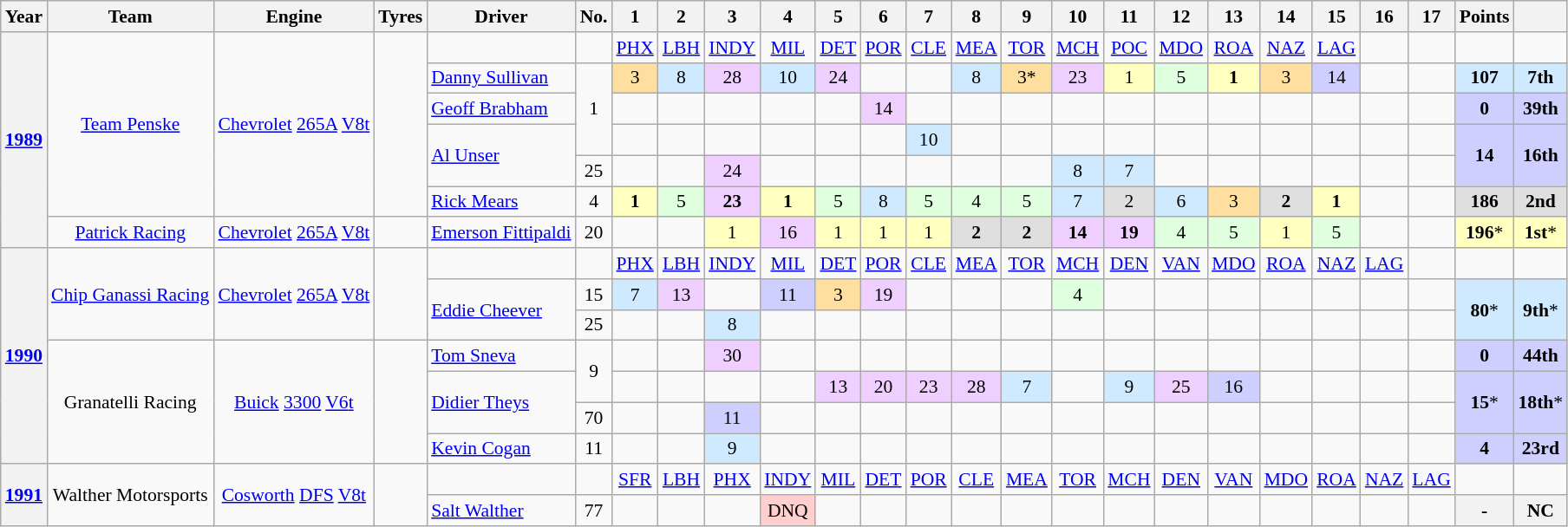<table class="wikitable" style="text-align:center; font-size:90%">
<tr>
<th>Year</th>
<th>Team</th>
<th>Engine</th>
<th>Tyres</th>
<th>Driver</th>
<th>No.</th>
<th>1</th>
<th>2</th>
<th>3</th>
<th>4</th>
<th>5</th>
<th>6</th>
<th>7</th>
<th>8</th>
<th>9</th>
<th>10</th>
<th>11</th>
<th>12</th>
<th>13</th>
<th>14</th>
<th>15</th>
<th>16</th>
<th>17</th>
<th>Points</th>
<th></th>
</tr>
<tr>
<th rowspan="7"><a href='#'>1989</a></th>
<td rowspan="6"><a href='#'>Team Penske</a></td>
<td rowspan="6"><a href='#'>Chevrolet</a> <a href='#'>265A</a> <a href='#'>V8</a><a href='#'>t</a></td>
<td rowspan="6"></td>
<td></td>
<td></td>
<td><a href='#'>PHX</a></td>
<td><a href='#'>LBH</a></td>
<td><a href='#'>INDY</a></td>
<td><a href='#'>MIL</a></td>
<td><a href='#'>DET</a></td>
<td><a href='#'>POR</a></td>
<td><a href='#'>CLE</a></td>
<td><a href='#'>MEA</a></td>
<td><a href='#'>TOR</a></td>
<td><a href='#'>MCH</a></td>
<td><a href='#'>POC</a></td>
<td><a href='#'>MDO</a></td>
<td><a href='#'>ROA</a></td>
<td><a href='#'>NAZ</a></td>
<td><a href='#'>LAG</a></td>
<td></td>
<td></td>
<td></td>
<td></td>
</tr>
<tr>
<td align="left"> <a href='#'>Danny Sullivan</a></td>
<td rowspan="3">1</td>
<td style="background:#FFDF9F;">3</td>
<td style="background:#CFEAFF;">8</td>
<td style="background:#EFCFFF;">28</td>
<td style="background:#CFEAFF;">10</td>
<td style="background:#EFCFFF;">24</td>
<td></td>
<td></td>
<td style="background:#CFEAFF;">8</td>
<td style="background:#FFDF9F;">3*</td>
<td style="background:#EFCFFF;">23</td>
<td style="background:#FFFFBF;">1</td>
<td style="background:#DFFFDF;">5</td>
<td style="background:#FFFFBF;"><strong>1</strong></td>
<td style="background:#FFDF9F;">3</td>
<td style="background:#CFCFFF;">14</td>
<td></td>
<td></td>
<td style="background:#CFEAFF;"><strong>107</strong></td>
<td style="background:#CFEAFF;"><strong>7th</strong></td>
</tr>
<tr>
<td align="left"> <a href='#'>Geoff Brabham</a></td>
<td></td>
<td></td>
<td></td>
<td></td>
<td></td>
<td style="background:#EFCFFF;">14</td>
<td></td>
<td></td>
<td></td>
<td></td>
<td></td>
<td></td>
<td></td>
<td></td>
<td></td>
<td></td>
<td></td>
<td style="background:#CFCFFF;"><strong>0</strong></td>
<td style="background:#CFCFFF;"><strong>39th</strong></td>
</tr>
<tr>
<td rowspan="2" align="left"> <a href='#'>Al Unser</a></td>
<td></td>
<td></td>
<td></td>
<td></td>
<td></td>
<td></td>
<td style="background:#CFEAFF;">10</td>
<td></td>
<td></td>
<td></td>
<td></td>
<td></td>
<td></td>
<td></td>
<td></td>
<td></td>
<td></td>
<td rowspan="2" style="background:#CFCFFF;"><strong>14</strong></td>
<td rowspan="2" style="background:#CFCFFF;"><strong>16th</strong></td>
</tr>
<tr>
<td>25</td>
<td></td>
<td></td>
<td style="background:#EFCFFF;">24</td>
<td></td>
<td></td>
<td></td>
<td></td>
<td></td>
<td></td>
<td style="background:#CFEAFF;">8</td>
<td style="background:#CFEAFF;">7</td>
<td></td>
<td></td>
<td></td>
<td></td>
<td></td>
<td></td>
</tr>
<tr>
<td align="left"> <a href='#'>Rick Mears</a></td>
<td>4</td>
<td style="background:#FFFFBF;"><strong>1</strong></td>
<td style="background:#DFFFDF;">5</td>
<td style="background:#EFCFFF;"><strong>23</strong></td>
<td style="background:#FFFFBF;"><strong>1</strong></td>
<td style="background:#DFFFDF;">5</td>
<td style="background:#CFEAFF;">8</td>
<td style="background:#DFFFDF;">5</td>
<td style="background:#DFFFDF;">4</td>
<td style="background:#DFFFDF;">5</td>
<td style="background:#CFEAFF;">7</td>
<td style="background:#DFDFDF;">2</td>
<td style="background:#CFEAFF;">6</td>
<td style="background:#FFDF9F;">3</td>
<td style="background:#DFDFDF;"><strong>2</strong></td>
<td style="background:#FFFFBF;"><strong>1</strong></td>
<td></td>
<td></td>
<td style="background:#DFDFDF;"><strong>186</strong></td>
<td style="background:#DFDFDF;"><strong>2nd</strong></td>
</tr>
<tr>
<td><a href='#'>Patrick Racing</a></td>
<td><a href='#'>Chevrolet</a> <a href='#'>265A</a> <a href='#'>V8</a><a href='#'>t</a></td>
<td></td>
<td align="left"> <a href='#'>Emerson Fittipaldi</a></td>
<td>20</td>
<td></td>
<td></td>
<td style="background:#FFFFBF;">1</td>
<td style="background:#EFCFFF;">16</td>
<td style="background:#FFFFBF;">1</td>
<td style="background:#FFFFBF;">1</td>
<td style="background:#FFFFBF;">1</td>
<td style="background:#DFDFDF;"><strong>2</strong></td>
<td style="background:#DFDFDF;"><strong>2</strong></td>
<td style="background:#EFCFFF;"><strong>14</strong></td>
<td style="background:#EFCFFF;"><strong>19</strong></td>
<td style="background:#DFFFDF;">4</td>
<td style="background:#DFFFDF;">5</td>
<td style="background:#FFFFBF;">1</td>
<td style="background:#DFFFDF;">5</td>
<td></td>
<td></td>
<td style="background:#FFFFBF;"><strong>196</strong>*</td>
<td style="background:#FFFFBF;"><strong>1st</strong>*</td>
</tr>
<tr>
<th rowspan="7"><a href='#'>1990</a></th>
<td rowspan="3"><a href='#'>Chip Ganassi Racing</a></td>
<td rowspan="3"><a href='#'>Chevrolet</a> <a href='#'>265A</a> <a href='#'>V8</a><a href='#'>t</a></td>
<td rowspan="3"></td>
<td></td>
<td></td>
<td><a href='#'>PHX</a></td>
<td><a href='#'>LBH</a></td>
<td><a href='#'>INDY</a></td>
<td><a href='#'>MIL</a></td>
<td><a href='#'>DET</a></td>
<td><a href='#'>POR</a></td>
<td><a href='#'>CLE</a></td>
<td><a href='#'>MEA</a></td>
<td><a href='#'>TOR</a></td>
<td><a href='#'>MCH</a></td>
<td><a href='#'>DEN</a></td>
<td><a href='#'>VAN</a></td>
<td><a href='#'>MDO</a></td>
<td><a href='#'>ROA</a></td>
<td><a href='#'>NAZ</a></td>
<td><a href='#'>LAG</a></td>
<td></td>
<td></td>
<td></td>
</tr>
<tr>
<td rowspan=2 align="left"> <a href='#'>Eddie Cheever</a></td>
<td>15</td>
<td style="background:#CFEAFF;">7</td>
<td style="background:#efcfff;">13</td>
<td></td>
<td style="background:#cfcfff;">11</td>
<td style="background:#ffdf9f;">3</td>
<td style="background:#efcfff;">19</td>
<td></td>
<td></td>
<td></td>
<td style="background:#dfffdf;">4</td>
<td></td>
<td></td>
<td></td>
<td></td>
<td></td>
<td></td>
<td></td>
<td rowspan=2 style="background:#CFEAFF;"><strong>80</strong>*</td>
<td rowspan=2 style="background:#CFEAFF;"><strong>9th</strong>*</td>
</tr>
<tr>
<td>25</td>
<td></td>
<td></td>
<td style="background:#CFEAFF;">8</td>
<td></td>
<td></td>
<td></td>
<td></td>
<td></td>
<td></td>
<td></td>
<td></td>
<td></td>
<td></td>
<td></td>
<td></td>
<td></td>
<td></td>
</tr>
<tr>
<td rowspan="4">Granatelli Racing</td>
<td rowspan="4"><a href='#'>Buick</a> <a href='#'>3300</a> <a href='#'>V6</a><a href='#'>t</a></td>
<td rowspan="4"></td>
<td align="left"> <a href='#'>Tom Sneva</a></td>
<td rowspan="2">9</td>
<td></td>
<td></td>
<td style="background:#efcfff;">30</td>
<td></td>
<td></td>
<td></td>
<td></td>
<td></td>
<td></td>
<td></td>
<td></td>
<td></td>
<td></td>
<td></td>
<td></td>
<td></td>
<td></td>
<td style="background:#cfcfff;"><strong>0</strong></td>
<td style="background:#cfcfff;"><strong>44th</strong></td>
</tr>
<tr>
<td rowspan="2" align="left"> <a href='#'>Didier Theys</a></td>
<td></td>
<td></td>
<td></td>
<td></td>
<td style="background:#efcfff;">13</td>
<td style="background:#efcfff;">20</td>
<td style="background:#efcfff;">23</td>
<td style="background:#efcfff;">28</td>
<td style="background:#CFEAFF;">7</td>
<td></td>
<td style="background:#CFEAFF;">9</td>
<td style="background:#efcfff;">25</td>
<td style="background:#cfcfff;">16</td>
<td></td>
<td></td>
<td></td>
<td></td>
<td rowspan="2" style="background:#cfcfff;"><strong>15</strong>*</td>
<td rowspan="2" style="background:#cfcfff;"><strong>18th</strong>*</td>
</tr>
<tr>
<td>70</td>
<td></td>
<td></td>
<td style="background:#cfcfff;">11</td>
<td></td>
<td></td>
<td></td>
<td></td>
<td></td>
<td></td>
<td></td>
<td></td>
<td></td>
<td></td>
<td></td>
<td></td>
<td></td>
<td></td>
</tr>
<tr>
<td align="left"> <a href='#'>Kevin Cogan</a></td>
<td>11</td>
<td></td>
<td></td>
<td style="background:#CFEAFF;">9</td>
<td></td>
<td></td>
<td></td>
<td></td>
<td></td>
<td></td>
<td></td>
<td></td>
<td></td>
<td></td>
<td></td>
<td></td>
<td></td>
<td></td>
<td style="background:#cfcfff;"><strong>4</strong></td>
<td style="background:#cfcfff;"><strong>23rd</strong></td>
</tr>
<tr>
<th rowspan="2"><a href='#'>1991</a></th>
<td rowspan="2">Walther Motorsports</td>
<td rowspan="2"><a href='#'>Cosworth</a> <a href='#'>DFS</a> <a href='#'>V8</a><a href='#'>t</a></td>
<td rowspan="2"></td>
<td></td>
<td></td>
<td><a href='#'>SFR</a></td>
<td><a href='#'>LBH</a></td>
<td><a href='#'>PHX</a></td>
<td><a href='#'>INDY</a></td>
<td><a href='#'>MIL</a></td>
<td><a href='#'>DET</a></td>
<td><a href='#'>POR</a></td>
<td><a href='#'>CLE</a></td>
<td><a href='#'>MEA</a></td>
<td><a href='#'>TOR</a></td>
<td><a href='#'>MCH</a></td>
<td><a href='#'>DEN</a></td>
<td><a href='#'>VAN</a></td>
<td><a href='#'>MDO</a></td>
<td><a href='#'>ROA</a></td>
<td><a href='#'>NAZ</a></td>
<td><a href='#'>LAG</a></td>
<td></td>
<td></td>
</tr>
<tr>
<td align="left"> <a href='#'>Salt Walther</a></td>
<td>77</td>
<td></td>
<td></td>
<td></td>
<td style="background:#ffcfcf;">DNQ</td>
<td></td>
<td></td>
<td></td>
<td></td>
<td></td>
<td></td>
<td></td>
<td></td>
<td></td>
<td></td>
<td></td>
<td></td>
<td></td>
<th>-</th>
<th>NC</th>
</tr>
</table>
